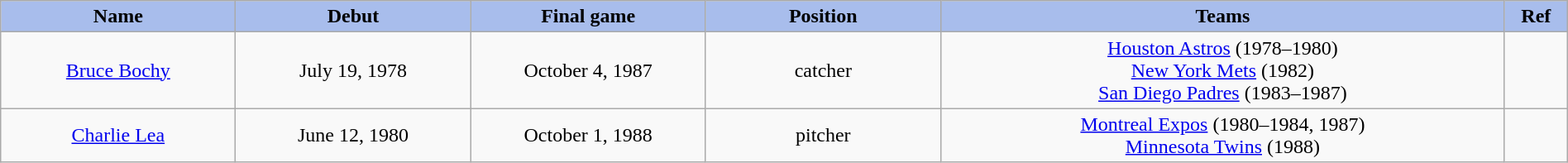<table class="wikitable" style="width: 100%">
<tr>
<th style="background:#a8bdec; width:15%;">Name</th>
<th style="width:15%; background:#a8bdec;">Debut</th>
<th style="width:15%; background:#a8bdec;">Final game</th>
<th style="width:15%; background:#a8bdec;">Position</th>
<th style="width:36%; background:#a8bdec;">Teams</th>
<th style="width:4%; background:#a8bdec;">Ref</th>
</tr>
<tr align=center>
<td><a href='#'>Bruce Bochy</a></td>
<td>July 19, 1978</td>
<td>October 4, 1987</td>
<td>catcher</td>
<td><a href='#'>Houston Astros</a> (1978–1980)<br><a href='#'>New York Mets</a> (1982)<br><a href='#'>San Diego Padres</a> (1983–1987)</td>
<td></td>
</tr>
<tr align=center>
<td><a href='#'>Charlie Lea</a></td>
<td>June 12, 1980</td>
<td>October 1, 1988</td>
<td>pitcher</td>
<td><a href='#'>Montreal Expos</a> (1980–1984, 1987)<br><a href='#'>Minnesota Twins</a> (1988)</td>
<td></td>
</tr>
</table>
